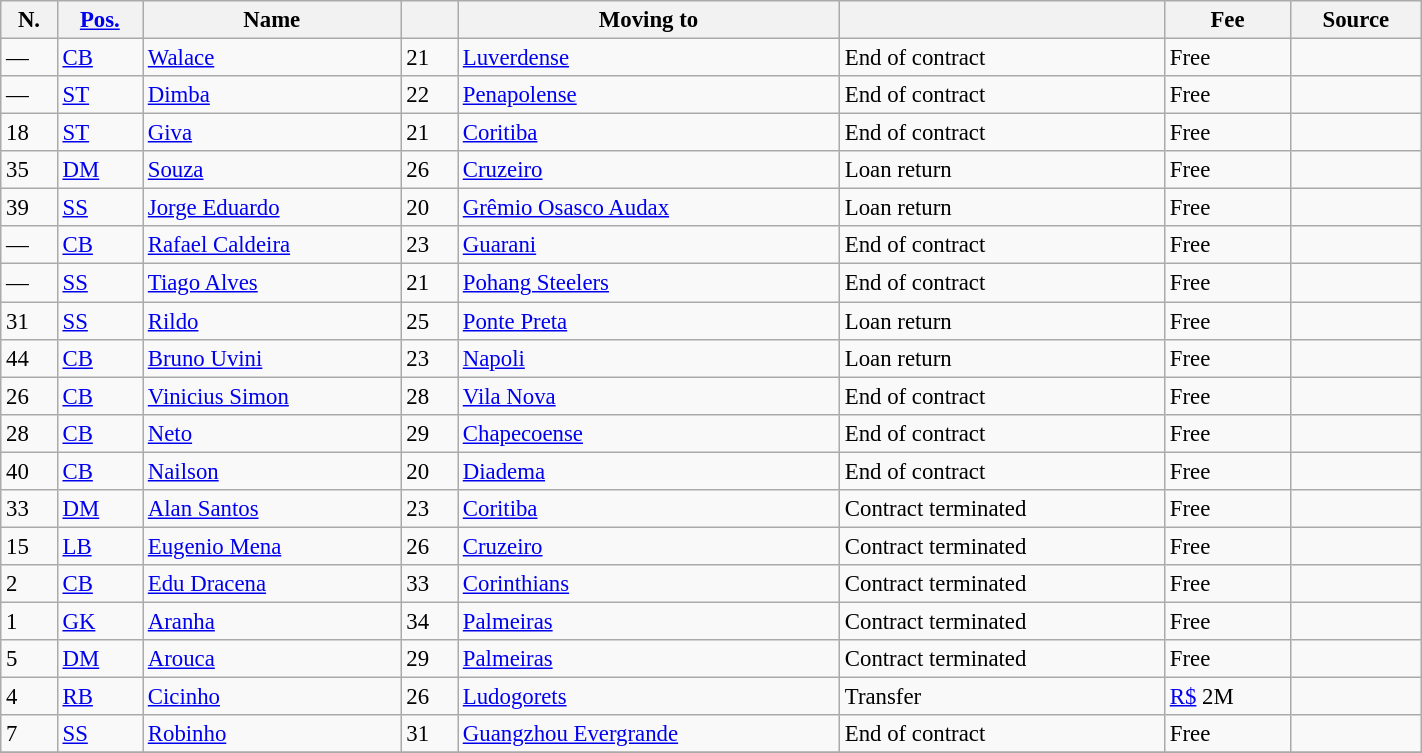<table class="wikitable sortable" style="width:75%; text-align:center; font-size:95%; text-align:left">
<tr>
<th>N.</th>
<th><a href='#'>Pos.</a></th>
<th>Name</th>
<th></th>
<th>Moving to</th>
<th></th>
<th>Fee</th>
<th>Source</th>
</tr>
<tr>
<td>—</td>
<td><a href='#'>CB</a></td>
<td style="text-align:left;"> <a href='#'>Walace</a></td>
<td>21</td>
<td style="text-align:left;"><a href='#'>Luverdense</a></td>
<td>End of contract</td>
<td>Free</td>
<td></td>
</tr>
<tr>
<td>—</td>
<td><a href='#'>ST</a></td>
<td style="text-align:left;"> <a href='#'>Dimba</a></td>
<td>22</td>
<td style="text-align:left;"><a href='#'>Penapolense</a></td>
<td>End of contract</td>
<td>Free</td>
<td></td>
</tr>
<tr>
<td>18</td>
<td><a href='#'>ST</a></td>
<td style="text-align:left;"> <a href='#'>Giva</a></td>
<td>21</td>
<td style="text-align:left;"><a href='#'>Coritiba</a></td>
<td>End of contract</td>
<td>Free</td>
<td></td>
</tr>
<tr>
<td>35</td>
<td><a href='#'>DM</a></td>
<td style="text-align:left;"> <a href='#'>Souza</a></td>
<td>26</td>
<td style="text-align:left;"><a href='#'>Cruzeiro</a></td>
<td>Loan return</td>
<td>Free</td>
<td></td>
</tr>
<tr>
<td>39</td>
<td><a href='#'>SS</a></td>
<td style="text-align:left;"> <a href='#'>Jorge Eduardo</a></td>
<td>20</td>
<td style="text-align:left;"><a href='#'>Grêmio Osasco Audax</a></td>
<td>Loan return</td>
<td>Free</td>
<td></td>
</tr>
<tr>
<td>—</td>
<td><a href='#'>CB</a></td>
<td style="text-align:left;"> <a href='#'>Rafael Caldeira</a></td>
<td>23</td>
<td style="text-align:left;"><a href='#'>Guarani</a></td>
<td>End of contract</td>
<td>Free</td>
<td></td>
</tr>
<tr>
<td>—</td>
<td><a href='#'>SS</a></td>
<td style="text-align:left;"> <a href='#'>Tiago Alves</a></td>
<td>21</td>
<td style="text-align:left;"><a href='#'>Pohang Steelers</a> </td>
<td>End of contract</td>
<td>Free</td>
<td></td>
</tr>
<tr>
<td>31</td>
<td><a href='#'>SS</a></td>
<td style="text-align:left;"> <a href='#'>Rildo</a></td>
<td>25</td>
<td style="text-align:left;"><a href='#'>Ponte Preta</a></td>
<td>Loan return</td>
<td>Free</td>
<td></td>
</tr>
<tr>
<td>44</td>
<td><a href='#'>CB</a></td>
<td style="text-align:left;"> <a href='#'>Bruno Uvini</a></td>
<td>23</td>
<td style="text-align:left;"><a href='#'>Napoli</a> </td>
<td>Loan return</td>
<td>Free</td>
<td></td>
</tr>
<tr>
<td>26</td>
<td><a href='#'>CB</a></td>
<td style="text-align:left;"> <a href='#'>Vinicius Simon</a></td>
<td>28</td>
<td style="text-align:left;"><a href='#'>Vila Nova</a></td>
<td>End of contract</td>
<td>Free</td>
<td></td>
</tr>
<tr>
<td>28</td>
<td><a href='#'>CB</a></td>
<td style="text-align:left;"> <a href='#'>Neto</a></td>
<td>29</td>
<td style="text-align:left;"><a href='#'>Chapecoense</a></td>
<td>End of contract</td>
<td>Free</td>
<td></td>
</tr>
<tr>
<td>40</td>
<td><a href='#'>CB</a></td>
<td style="text-align:left;"> <a href='#'>Nailson</a></td>
<td>20</td>
<td style="text-align:left;"><a href='#'>Diadema</a></td>
<td>End of contract</td>
<td>Free</td>
<td></td>
</tr>
<tr>
<td>33</td>
<td><a href='#'>DM</a></td>
<td style="text-align:left;"> <a href='#'>Alan Santos</a></td>
<td>23</td>
<td style="text-align:left;"><a href='#'>Coritiba</a></td>
<td>Contract terminated</td>
<td>Free</td>
<td></td>
</tr>
<tr>
<td>15</td>
<td><a href='#'>LB</a></td>
<td style="text-align:left;"> <a href='#'>Eugenio Mena</a></td>
<td>26</td>
<td style="text-align:left;"><a href='#'>Cruzeiro</a></td>
<td>Contract terminated</td>
<td>Free</td>
<td></td>
</tr>
<tr>
<td>2</td>
<td><a href='#'>CB</a></td>
<td style="text-align:left;"> <a href='#'>Edu Dracena</a></td>
<td>33</td>
<td style="text-align:left;"><a href='#'>Corinthians</a></td>
<td>Contract terminated</td>
<td>Free</td>
<td> </td>
</tr>
<tr>
<td>1</td>
<td><a href='#'>GK</a></td>
<td style="text-align:left;"> <a href='#'>Aranha</a></td>
<td>34</td>
<td style="text-align:left;"><a href='#'>Palmeiras</a></td>
<td>Contract terminated</td>
<td>Free</td>
<td></td>
</tr>
<tr>
<td>5</td>
<td><a href='#'>DM</a></td>
<td style="text-align:left;"> <a href='#'>Arouca</a></td>
<td>29</td>
<td style="text-align:left;"><a href='#'>Palmeiras</a></td>
<td>Contract terminated</td>
<td>Free</td>
<td></td>
</tr>
<tr>
<td>4</td>
<td><a href='#'>RB</a></td>
<td style="text-align:left;"> <a href='#'>Cicinho</a></td>
<td>26</td>
<td style="text-align:left;"><a href='#'>Ludogorets</a> </td>
<td>Transfer</td>
<td><a href='#'>R$</a> 2M</td>
<td> </td>
</tr>
<tr>
<td>7</td>
<td><a href='#'>SS</a></td>
<td style="text-align:left;"> <a href='#'>Robinho</a></td>
<td>31</td>
<td style="text-align:left;"><a href='#'>Guangzhou Evergrande</a> </td>
<td>End of contract</td>
<td>Free</td>
<td></td>
</tr>
<tr>
</tr>
</table>
